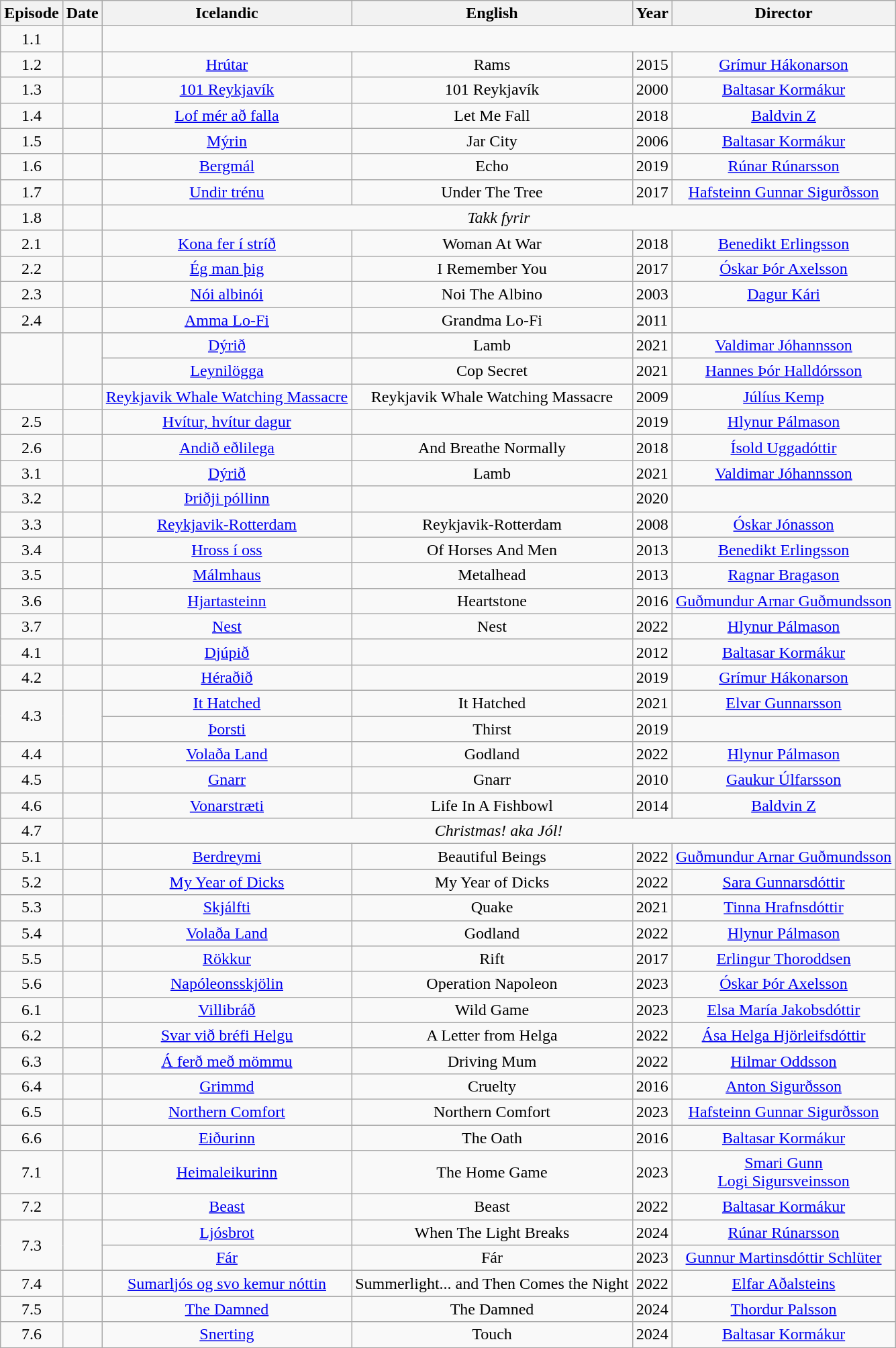<table class="wikitable sortable plainrowheaders" style="text-align:center;">
<tr>
<th>Episode</th>
<th>Date</th>
<th>Icelandic</th>
<th>English</th>
<th>Year</th>
<th>Director</th>
</tr>
<tr>
<td>1.1</td>
<td></td>
<td colspan="4"></td>
</tr>
<tr>
<td>1.2</td>
<td></td>
<td><a href='#'>Hrútar</a></td>
<td>Rams</td>
<td>2015</td>
<td><a href='#'>Grímur Hákonarson</a></td>
</tr>
<tr>
<td>1.3</td>
<td></td>
<td><a href='#'>101 Reykjavík</a></td>
<td>101 Reykjavík</td>
<td>2000</td>
<td><a href='#'>Baltasar Kormákur</a></td>
</tr>
<tr>
<td>1.4</td>
<td></td>
<td><a href='#'>Lof mér að falla</a></td>
<td>Let Me Fall</td>
<td>2018</td>
<td><a href='#'>Baldvin Z</a></td>
</tr>
<tr>
<td>1.5</td>
<td></td>
<td><a href='#'>Mýrin</a></td>
<td>Jar City</td>
<td>2006</td>
<td><a href='#'>Baltasar Kormákur</a></td>
</tr>
<tr>
<td>1.6</td>
<td></td>
<td><a href='#'>Bergmál</a></td>
<td>Echo</td>
<td>2019</td>
<td><a href='#'>Rúnar Rúnarsson</a></td>
</tr>
<tr>
<td>1.7</td>
<td></td>
<td><a href='#'>Undir trénu</a></td>
<td>Under The Tree</td>
<td>2017</td>
<td><a href='#'>Hafsteinn Gunnar Sigurðsson</a></td>
</tr>
<tr>
<td>1.8</td>
<td></td>
<td colspan="4"><em>Takk fyrir</em></td>
</tr>
<tr>
<td>2.1</td>
<td></td>
<td><a href='#'>Kona fer í stríð</a></td>
<td>Woman At War</td>
<td>2018</td>
<td><a href='#'>Benedikt Erlingsson</a></td>
</tr>
<tr>
<td>2.2</td>
<td></td>
<td><a href='#'>Ég man þig</a></td>
<td>I Remember You</td>
<td>2017</td>
<td><a href='#'>Óskar Þór Axelsson</a></td>
</tr>
<tr>
<td>2.3</td>
<td></td>
<td><a href='#'>Nói albinói</a></td>
<td>Noi The Albino</td>
<td>2003</td>
<td><a href='#'>Dagur Kári</a></td>
</tr>
<tr>
<td>2.4</td>
<td></td>
<td><a href='#'>Amma Lo-Fi</a></td>
<td>Grandma Lo-Fi</td>
<td>2011</td>
<td></td>
</tr>
<tr>
<td rowspan="2"></td>
<td rowspan="2"></td>
<td><a href='#'>Dýrið</a></td>
<td>Lamb</td>
<td>2021</td>
<td><a href='#'>Valdimar Jóhannsson</a></td>
</tr>
<tr>
<td><a href='#'>Leynilögga</a></td>
<td>Cop Secret</td>
<td>2021</td>
<td><a href='#'>Hannes Þór Halldórsson</a></td>
</tr>
<tr>
<td></td>
<td></td>
<td><a href='#'>Reykjavik Whale Watching Massacre</a></td>
<td>Reykjavik Whale Watching Massacre</td>
<td>2009</td>
<td><a href='#'>Júlíus Kemp</a></td>
</tr>
<tr>
<td>2.5</td>
<td></td>
<td><a href='#'>Hvítur, hvítur dagur</a></td>
<td></td>
<td>2019</td>
<td><a href='#'>Hlynur Pálmason</a></td>
</tr>
<tr>
<td>2.6</td>
<td></td>
<td><a href='#'>Andið eðlilega</a></td>
<td>And Breathe Normally</td>
<td>2018</td>
<td><a href='#'>Ísold Uggadóttir</a></td>
</tr>
<tr>
<td>3.1</td>
<td></td>
<td><a href='#'>Dýrið</a></td>
<td>Lamb</td>
<td>2021</td>
<td><a href='#'>Valdimar Jóhannsson</a></td>
</tr>
<tr>
<td>3.2</td>
<td></td>
<td><a href='#'>Þriðji póllinn</a></td>
<td></td>
<td>2020</td>
<td></td>
</tr>
<tr>
<td>3.3</td>
<td></td>
<td><a href='#'>Reykjavik-Rotterdam</a></td>
<td>Reykjavik-Rotterdam</td>
<td>2008</td>
<td><a href='#'>Óskar Jónasson</a></td>
</tr>
<tr>
<td>3.4</td>
<td></td>
<td><a href='#'>Hross í oss</a></td>
<td>Of Horses And Men</td>
<td>2013</td>
<td><a href='#'>Benedikt Erlingsson</a></td>
</tr>
<tr>
<td>3.5</td>
<td></td>
<td><a href='#'>Málmhaus</a></td>
<td>Metalhead</td>
<td>2013</td>
<td><a href='#'>Ragnar Bragason</a></td>
</tr>
<tr>
<td>3.6</td>
<td></td>
<td><a href='#'>Hjartasteinn</a></td>
<td>Heartstone</td>
<td>2016</td>
<td><a href='#'>Guðmundur Arnar Guðmundsson</a></td>
</tr>
<tr>
<td>3.7</td>
<td></td>
<td><a href='#'>Nest</a></td>
<td>Nest</td>
<td>2022</td>
<td><a href='#'>Hlynur Pálmason</a></td>
</tr>
<tr>
<td>4.1</td>
<td></td>
<td><a href='#'>Djúpið</a></td>
<td></td>
<td>2012</td>
<td><a href='#'>Baltasar Kormákur</a></td>
</tr>
<tr>
<td>4.2</td>
<td></td>
<td><a href='#'>Héraðið</a></td>
<td></td>
<td>2019</td>
<td><a href='#'>Grímur Hákonarson</a></td>
</tr>
<tr>
<td rowspan="2">4.3</td>
<td rowspan="2"></td>
<td><a href='#'>It Hatched</a></td>
<td>It Hatched</td>
<td>2021</td>
<td><a href='#'>Elvar Gunnarsson</a></td>
</tr>
<tr>
<td><a href='#'>Þorsti</a></td>
<td>Thirst</td>
<td>2019</td>
<td></td>
</tr>
<tr>
<td>4.4</td>
<td></td>
<td><a href='#'>Volaða Land</a></td>
<td>Godland</td>
<td>2022</td>
<td><a href='#'>Hlynur Pálmason</a></td>
</tr>
<tr>
<td>4.5</td>
<td></td>
<td><a href='#'>Gnarr</a></td>
<td>Gnarr</td>
<td>2010</td>
<td><a href='#'>Gaukur Úlfarsson</a></td>
</tr>
<tr>
<td>4.6</td>
<td></td>
<td><a href='#'>Vonarstræti</a></td>
<td>Life In A Fishbowl</td>
<td>2014</td>
<td><a href='#'>Baldvin Z</a></td>
</tr>
<tr>
<td>4.7</td>
<td></td>
<td colspan="4"><em>Christmas! aka Jól!</em></td>
</tr>
<tr>
<td>5.1</td>
<td></td>
<td><a href='#'>Berdreymi</a></td>
<td>Beautiful Beings</td>
<td>2022</td>
<td><a href='#'>Guðmundur Arnar Guðmundsson</a></td>
</tr>
<tr>
<td>5.2</td>
<td></td>
<td><a href='#'>My Year of Dicks</a></td>
<td>My Year of Dicks</td>
<td>2022</td>
<td><a href='#'>Sara Gunnarsdóttir</a></td>
</tr>
<tr>
<td>5.3</td>
<td></td>
<td><a href='#'>Skjálfti</a></td>
<td>Quake</td>
<td>2021</td>
<td><a href='#'>Tinna Hrafnsdóttir</a></td>
</tr>
<tr>
<td>5.4</td>
<td></td>
<td><a href='#'>Volaða Land</a></td>
<td>Godland</td>
<td>2022</td>
<td><a href='#'>Hlynur Pálmason</a></td>
</tr>
<tr>
<td>5.5</td>
<td></td>
<td><a href='#'>Rökkur</a></td>
<td>Rift</td>
<td>2017</td>
<td><a href='#'>Erlingur Thoroddsen</a></td>
</tr>
<tr>
<td>5.6</td>
<td></td>
<td><a href='#'>Napóleonsskjölin</a></td>
<td>Operation Napoleon</td>
<td>2023</td>
<td><a href='#'>Óskar Þór Axelsson</a></td>
</tr>
<tr>
<td>6.1</td>
<td></td>
<td><a href='#'>Villibráð</a></td>
<td>Wild Game</td>
<td>2023</td>
<td><a href='#'>Elsa María Jakobsdóttir</a></td>
</tr>
<tr>
<td>6.2</td>
<td></td>
<td><a href='#'>Svar við bréfi Helgu</a></td>
<td>A Letter from Helga</td>
<td>2022</td>
<td><a href='#'>Ása Helga Hjörleifsdóttir</a></td>
</tr>
<tr>
<td>6.3</td>
<td></td>
<td><a href='#'>Á ferð með mömmu</a></td>
<td>Driving Mum</td>
<td>2022</td>
<td><a href='#'>Hilmar Oddsson</a></td>
</tr>
<tr>
<td>6.4</td>
<td></td>
<td><a href='#'>Grimmd</a></td>
<td>Cruelty</td>
<td>2016</td>
<td><a href='#'>Anton Sigurðsson</a></td>
</tr>
<tr>
<td>6.5</td>
<td></td>
<td><a href='#'>Northern Comfort</a></td>
<td>Northern Comfort</td>
<td>2023</td>
<td><a href='#'>Hafsteinn Gunnar Sigurðsson</a></td>
</tr>
<tr>
<td>6.6</td>
<td></td>
<td><a href='#'>Eiðurinn</a></td>
<td>The Oath</td>
<td>2016</td>
<td><a href='#'>Baltasar Kormákur</a></td>
</tr>
<tr>
<td>7.1</td>
<td></td>
<td><a href='#'>Heimaleikurinn</a></td>
<td>The Home Game</td>
<td>2023</td>
<td><a href='#'>Smari Gunn</a><br><a href='#'>Logi Sigursveinsson</a></td>
</tr>
<tr>
<td>7.2</td>
<td></td>
<td><a href='#'>Beast</a></td>
<td>Beast</td>
<td>2022</td>
<td><a href='#'>Baltasar Kormákur</a></td>
</tr>
<tr>
<td rowspan="2">7.3</td>
<td rowspan="2"></td>
<td><a href='#'>Ljósbrot</a></td>
<td>When The Light Breaks</td>
<td>2024</td>
<td><a href='#'>Rúnar Rúnarsson</a></td>
</tr>
<tr>
<td><a href='#'>Fár</a></td>
<td>Fár</td>
<td>2023</td>
<td><a href='#'>Gunnur Martinsdóttir Schlüter</a></td>
</tr>
<tr>
<td>7.4</td>
<td></td>
<td><a href='#'>Sumarljós og svo kemur nóttin</a></td>
<td>Summerlight... and Then Comes the Night</td>
<td>2022</td>
<td><a href='#'>Elfar Aðalsteins</a></td>
</tr>
<tr>
<td>7.5</td>
<td></td>
<td><a href='#'>The Damned</a></td>
<td>The Damned</td>
<td>2024</td>
<td><a href='#'>Thordur Palsson</a></td>
</tr>
<tr>
<td>7.6</td>
<td></td>
<td><a href='#'>Snerting</a></td>
<td>Touch</td>
<td>2024</td>
<td><a href='#'>Baltasar Kormákur</a></td>
</tr>
</table>
